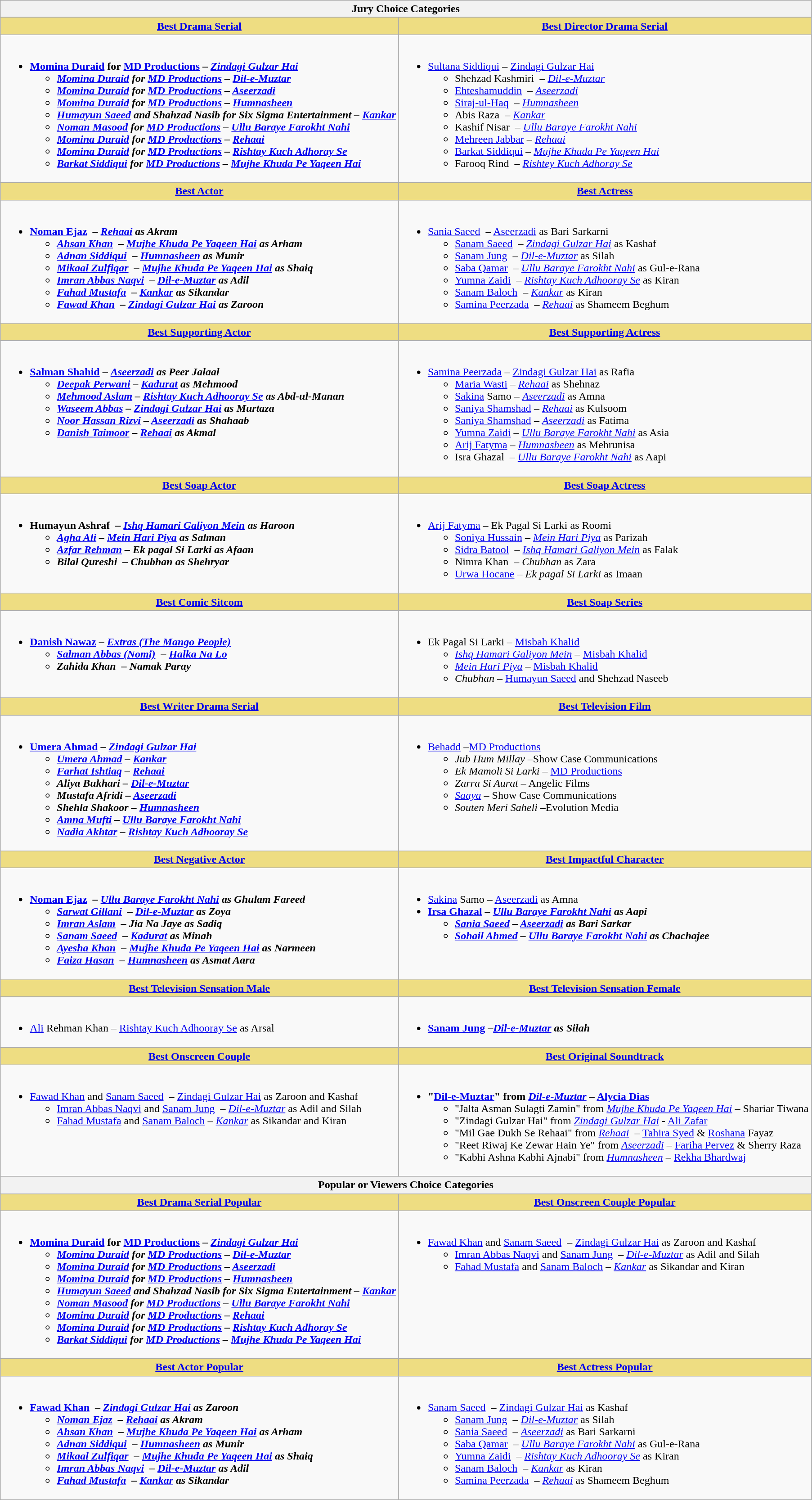<table class=wikitable>
<tr>
<th colspan="2">Jury Choice Categories</th>
</tr>
<tr>
<th style="background:#EEDD82; ! width:50%"><a href='#'>Best Drama Serial</a></th>
<th style="background:#EEDD82; ! width:50%"><a href='#'>Best Director Drama Serial</a></th>
</tr>
<tr>
<td valign="top"><br><ul><li><strong><a href='#'>Momina Duraid</a> for <a href='#'>MD Productions</a> – <em><a href='#'>Zindagi Gulzar Hai</a><strong><em><ul><li><a href='#'>Momina Duraid</a> for <a href='#'>MD Productions</a> – </em><a href='#'>Dil-e-Muztar</a><em></li><li><a href='#'>Momina Duraid</a> for <a href='#'>MD Productions</a> – </em><a href='#'>Aseerzadi</a><em></li><li><a href='#'>Momina Duraid</a> for <a href='#'>MD Productions</a> – </em><a href='#'>Humnasheen</a><em></li><li><a href='#'>Humayun Saeed</a> and Shahzad Nasib for Six Sigma Entertainment – </em><a href='#'>Kankar</a><em></li><li><a href='#'>Noman Masood</a> for <a href='#'>MD Productions</a> – </em><a href='#'>Ullu Baraye Farokht Nahi</a><em></li><li><a href='#'>Momina Duraid</a> for <a href='#'>MD Productions</a> – </em><a href='#'>Rehaai</a><em></li><li><a href='#'>Momina Duraid</a> for <a href='#'>MD Productions</a> – </em><a href='#'>Rishtay Kuch Adhoray Se</a><em></li><li><a href='#'>Barkat Siddiqui</a> for <a href='#'>MD Productions</a> – </em><a href='#'>Mujhe Khuda Pe Yaqeen Hai</a><em></li></ul></li></ul></td>
<td valign="top"><br><ul><li></strong><a href='#'>Sultana Siddiqui</a> – </em><a href='#'>Zindagi Gulzar Hai</a></em></strong><ul><li>Shehzad Kashmiri  – <em><a href='#'>Dil-e-Muztar</a></em></li><li><a href='#'>Ehteshamuddin</a>  – <em><a href='#'>Aseerzadi</a></em></li><li><a href='#'>Siraj-ul-Haq</a>  – <em><a href='#'>Humnasheen</a></em></li><li>Abis Raza  – <em><a href='#'>Kankar</a></em></li><li>Kashif Nisar  – <em><a href='#'>Ullu Baraye Farokht Nahi</a></em></li><li><a href='#'>Mehreen Jabbar</a> – <em><a href='#'>Rehaai</a></em></li><li><a href='#'>Barkat Siddiqui</a> – <em><a href='#'>Mujhe Khuda Pe Yaqeen Hai</a></em></li><li>Farooq Rind  – <em><a href='#'>Rishtey Kuch Adhoray Se</a></em></li></ul></li></ul></td>
</tr>
<tr>
<th style="background:#EEDD82; ! width:50%"><a href='#'>Best Actor</a></th>
<th style="background:#EEDD82; ! width:50%"><a href='#'>Best Actress</a></th>
</tr>
<tr>
<td valign="top"><br><ul><li><strong><a href='#'>Noman Ejaz</a>  – <em><a href='#'>Rehaai</a><strong><em> as Akram<ul><li><a href='#'>Ahsan Khan</a>  – </em><a href='#'>Mujhe Khuda Pe Yaqeen Hai</a><em> as Arham</li><li><a href='#'>Adnan Siddiqui</a>  – </em><a href='#'>Humnasheen</a><em> as Munir</li><li><a href='#'>Mikaal Zulfiqar</a>  – </em><a href='#'>Mujhe Khuda Pe Yaqeen Hai</a><em> as Shaiq</li><li><a href='#'>Imran Abbas Naqvi</a>  – </em><a href='#'>Dil-e-Muztar</a><em> as Adil</li><li><a href='#'>Fahad Mustafa</a>  – </em><a href='#'>Kankar</a><em> as Sikandar</li><li><a href='#'>Fawad Khan</a>  – </em><a href='#'>Zindagi Gulzar Hai</a><em> as Zaroon</li></ul></li></ul></td>
<td valign="top"><br><ul><li></strong><a href='#'>Sania Saeed</a>  – </em><a href='#'>Aseerzadi</a></em></strong> as Bari Sarkarni<ul><li><a href='#'>Sanam Saeed</a>  – <em><a href='#'>Zindagi Gulzar Hai</a></em> as Kashaf</li><li><a href='#'>Sanam Jung</a>  – <em><a href='#'>Dil-e-Muztar</a></em> as Silah</li><li><a href='#'>Saba Qamar</a>  – <em><a href='#'>Ullu Baraye Farokht Nahi</a></em> as Gul-e-Rana</li><li><a href='#'>Yumna Zaidi</a>  – <em><a href='#'>Rishtay Kuch Adhooray Se</a></em> as Kiran</li><li><a href='#'>Sanam Baloch</a>  – <em><a href='#'>Kankar</a></em> as Kiran</li><li><a href='#'>Samina Peerzada</a>  – <em><a href='#'>Rehaai</a></em> as Shameem Beghum</li></ul></li></ul></td>
</tr>
<tr>
<th style="background:#EEDD82; ! width:50%"><a href='#'>Best Supporting Actor</a></th>
<th style="background:#EEDD82; ! width:50%"><a href='#'>Best Supporting Actress</a></th>
</tr>
<tr>
<td valign="top"><br><ul><li><strong><a href='#'>Salman Shahid</a> – <em><a href='#'>Aseerzadi</a><strong><em> as Peer Jalaal<ul><li><a href='#'>Deepak Perwani</a> – </em><a href='#'>Kadurat</a><em> as Mehmood</li><li><a href='#'>Mehmood Aslam</a> – </em><a href='#'>Rishtay Kuch Adhooray Se</a><em> as Abd-ul-Manan</li><li><a href='#'>Waseem Abbas</a> – </em><a href='#'>Zindagi Gulzar Hai</a><em> as Murtaza</li><li><a href='#'>Noor Hassan Rizvi</a> – </em><a href='#'>Aseerzadi</a><em> as Shahaab</li><li><a href='#'>Danish Taimoor</a> – </em><a href='#'>Rehaai</a><em> as Akmal</li></ul></li></ul></td>
<td valign="top"><br><ul><li></strong><a href='#'>Samina Peerzada</a> – </em><a href='#'>Zindagi Gulzar Hai</a></em></strong> as Rafia<ul><li><a href='#'>Maria Wasti</a> – <em><a href='#'>Rehaai</a></em> as Shehnaz</li><li><a href='#'>Sakina</a> Samo – <em><a href='#'>Aseerzadi</a></em> as Amna</li><li><a href='#'>Saniya Shamshad</a> – <em><a href='#'>Rehaai</a></em> as Kulsoom</li><li><a href='#'>Saniya Shamshad</a> – <em><a href='#'>Aseerzadi</a></em> as Fatima</li><li><a href='#'>Yumna Zaidi</a> – <em><a href='#'>Ullu Baraye Farokht Nahi</a></em> as Asia</li><li><a href='#'>Arij Fatyma</a> – <em><a href='#'>Humnasheen</a></em> as Mehrunisa</li><li>Isra Ghazal  – <em><a href='#'>Ullu Baraye Farokht Nahi</a></em> as Aapi</li></ul></li></ul></td>
</tr>
<tr>
<th style="background:#EEDD82; ! width:50%"><a href='#'>Best Soap Actor</a></th>
<th style="background:#EEDD82; ! width:50%"><a href='#'>Best Soap Actress</a></th>
</tr>
<tr>
<td valign="top"><br><ul><li><strong>Humayun Ashraf  – <em><a href='#'>Ishq Hamari Galiyon Mein</a><strong><em> as Haroon<ul><li><a href='#'>Agha Ali</a> – </em><a href='#'>Mein Hari Piya</a><em> as Salman</li><li><a href='#'>Azfar Rehman</a> – </em>Ek pagal Si Larki<em> as Afaan</li><li>Bilal Qureshi  – </em>Chubhan<em> as Shehryar</li></ul></li></ul></td>
<td valign="top"><br><ul><li></strong><a href='#'>Arij Fatyma</a> – </em>Ek Pagal Si Larki</em></strong> as Roomi<ul><li><a href='#'>Soniya Hussain</a> – <em><a href='#'>Mein Hari Piya</a></em> as Parizah</li><li><a href='#'>Sidra Batool</a>  – <em><a href='#'>Ishq Hamari Galiyon Mein</a></em> as Falak</li><li>Nimra Khan  – <em>Chubhan</em> as Zara</li><li><a href='#'>Urwa Hocane</a> – <em>Ek pagal Si Larki</em> as Imaan</li></ul></li></ul></td>
</tr>
<tr>
<th style="background:#EEDD82; ! width:50%"><a href='#'>Best Comic Sitcom</a></th>
<th style="background:#EEDD82; ! width:50%"><a href='#'>Best Soap Series</a></th>
</tr>
<tr>
<td valign="top"><br><ul><li><strong><a href='#'>Danish Nawaz</a> – <em><a href='#'>Extras (The Mango People)</a><strong><em><ul><li><a href='#'>Salman Abbas (Nomi)</a>  – </em><a href='#'>Halka Na Lo</a><em></li><li>Zahida Khan  – </em>Namak Paray<em></li></ul></li></ul></td>
<td valign="top"><br><ul><li></em></strong>Ek Pagal Si Larki</em> – <a href='#'>Misbah Khalid</a></strong><ul><li><em><a href='#'>Ishq Hamari Galiyon Mein</a></em> – <a href='#'>Misbah Khalid</a></li><li><em><a href='#'>Mein Hari Piya</a></em> – <a href='#'>Misbah Khalid</a></li><li><em>Chubhan</em> – <a href='#'>Humayun Saeed</a> and Shehzad Naseeb</li></ul></li></ul></td>
</tr>
<tr>
<th style="background:#EEDD82; ! width:50%"><a href='#'>Best Writer Drama Serial</a></th>
<th style="background:#EEDD82; ! width:50%"><a href='#'>Best Television Film</a></th>
</tr>
<tr>
<td valign="top"><br><ul><li><strong><a href='#'>Umera Ahmad</a> – <em><a href='#'>Zindagi Gulzar Hai</a><strong><em><ul><li><a href='#'>Umera Ahmad</a> – </em><a href='#'>Kankar</a><em></li><li><a href='#'>Farhat Ishtiaq</a> – </em><a href='#'>Rehaai</a><em></li><li>Aliya Bukhari – </em><a href='#'>Dil-e-Muztar</a><em></li><li>Mustafa Afridi – </em><a href='#'>Aseerzadi</a><em></li><li>Shehla Shakoor – </em><a href='#'>Humnasheen</a><em></li><li><a href='#'>Amna Mufti</a> – </em><a href='#'>Ullu Baraye Farokht Nahi</a><em></li><li><a href='#'>Nadia Akhtar</a> – </em><a href='#'>Rishtay Kuch Adhooray Se</a><em></li></ul></li></ul></td>
<td valign="top"><br><ul><li></em></strong><a href='#'>Behadd</a></em> –<a href='#'>MD Productions</a></strong><ul><li><em>Jub Hum Millay</em> –Show Case Communications</li><li><em>Ek Mamoli Si Larki</em> – <a href='#'>MD Productions</a></li><li><em>Zarra Si Aurat</em> – Angelic Films</li><li><em><a href='#'>Saaya</a></em> – Show Case Communications</li><li><em>Souten Meri Saheli</em> –Evolution Media</li></ul></li></ul></td>
</tr>
<tr>
<th style="background:#EEDD82; ! width:50%"><a href='#'>Best Negative Actor</a></th>
<th style="background:#EEDD82; ! width:50%"><a href='#'>Best Impactful Character</a></th>
</tr>
<tr>
<td valign="top"><br><ul><li><strong><a href='#'>Noman Ejaz</a>  – <em><a href='#'>Ullu Baraye Farokht Nahi</a><strong><em> as Ghulam Fareed<ul><li><a href='#'>Sarwat Gillani</a>  – </em><a href='#'>Dil-e-Muztar</a><em> as Zoya</li><li><a href='#'>Imran Aslam</a>   – </em>Jia Na Jaye<em> as Sadiq</li><li><a href='#'>Sanam Saeed</a>  – </em><a href='#'>Kadurat</a><em> as Minah</li><li><a href='#'>Ayesha Khan</a>  – </em><a href='#'>Mujhe Khuda Pe Yaqeen Hai</a><em> as Narmeen</li><li><a href='#'>Faiza Hasan</a>  – </em><a href='#'>Humnasheen</a><em> as Asmat Aara</li></ul></li></ul></td>
<td valign="top"><br><ul><li></strong><a href='#'>Sakina</a> Samo – </em><a href='#'>Aseerzadi</a></em></strong> as Amna</li><li><strong><a href='#'>Irsa Ghazal</a> – <em><a href='#'>Ullu Baraye Farokht Nahi</a><strong><em> as Aapi<ul><li><a href='#'>Sania Saeed</a> – </em><a href='#'>Aseerzadi</a><em> as Bari Sarkar</li><li><a href='#'>Sohail Ahmed</a> – </em><a href='#'>Ullu Baraye Farokht Nahi</a><em> as Chachajee</li></ul></li></ul></td>
</tr>
<tr>
<th style="background:#EEDD82; ! width:50%"><a href='#'>Best Television Sensation Male</a></th>
<th style="background:#EEDD82; ! width:50%"><a href='#'>Best Television Sensation Female</a></th>
</tr>
<tr>
<td valign="top"><br><ul><li></strong><a href='#'>Ali</a> Rehman Khan – </em><a href='#'>Rishtay Kuch Adhooray Se</a></em></strong> as Arsal</li></ul></td>
<td valign="top"><br><ul><li><strong><a href='#'>Sanam Jung</a> –<em><a href='#'>Dil-e-Muztar</a><strong><em> as Silah</li></ul></td>
</tr>
<tr>
<th style="background:#EEDD82; ! width:50%"><a href='#'>Best Onscreen Couple</a></th>
<th style="background:#EEDD82; ! width:50%"><a href='#'>Best Original Soundtrack</a></th>
</tr>
<tr>
<td valign="top"><br><ul><li></strong><a href='#'>Fawad Khan</a> and <a href='#'>Sanam Saeed</a>  – </em><a href='#'>Zindagi Gulzar Hai</a></em></strong> as Zaroon and Kashaf<ul><li><a href='#'>Imran Abbas Naqvi</a> and <a href='#'>Sanam Jung</a>  – <em><a href='#'>Dil-e-Muztar</a></em> as Adil and Silah</li><li><a href='#'>Fahad Mustafa</a> and <a href='#'>Sanam Baloch</a> – <em><a href='#'>Kankar</a></em> as Sikandar and Kiran</li></ul></li></ul></td>
<td valign="top"><br><ul><li><strong>"<a href='#'>Dil-e-Muztar</a>" from <em><a href='#'>Dil-e-Muztar</a></em> – <a href='#'>Alycia Dias</a></strong><ul><li>"Jalta Asman Sulagti Zamin" from <em><a href='#'>Mujhe Khuda Pe Yaqeen Hai</a></em> – Shariar Tiwana</li><li>"Zindagi Gulzar Hai" from <em><a href='#'>Zindagi Gulzar Hai</a></em> - <a href='#'>Ali Zafar</a></li><li>"Mil Gae Dukh Se Rehaai" from <em><a href='#'>Rehaai</a></em>  – <a href='#'>Tahira Syed</a> & <a href='#'>Roshana</a> Fayaz</li><li>"Reet Riwaj Ke Zewar Hain Ye" from <em><a href='#'>Aseerzadi</a></em> – <a href='#'>Fariha Pervez</a> & Sherry Raza</li><li>"Kabhi Ashna Kabhi Ajnabi" from <em><a href='#'>Humnasheen</a></em> – <a href='#'>Rekha Bhardwaj</a></li></ul></li></ul></td>
</tr>
<tr>
<th colspan="2">Popular or Viewers Choice Categories</th>
</tr>
<tr>
<th style="background:#EEDD82; ! width:50%"><a href='#'>Best Drama Serial Popular</a></th>
<th style="background:#EEDD82; ! width:50%"><a href='#'>Best Onscreen Couple Popular</a></th>
</tr>
<tr>
<td valign="top"><br><ul><li><strong><a href='#'>Momina Duraid</a> for <a href='#'>MD Productions</a> – <em><a href='#'>Zindagi Gulzar Hai</a><strong><em><ul><li><a href='#'>Momina Duraid</a> for <a href='#'>MD Productions</a> – </em><a href='#'>Dil-e-Muztar</a><em></li><li><a href='#'>Momina Duraid</a> for <a href='#'>MD Productions</a> – </em><a href='#'>Aseerzadi</a><em></li><li><a href='#'>Momina Duraid</a> for <a href='#'>MD Productions</a> – </em><a href='#'>Humnasheen</a><em></li><li><a href='#'>Humayun Saeed</a> and Shahzad Nasib for Six Sigma Entertainment – </em><a href='#'>Kankar</a><em></li><li><a href='#'>Noman Masood</a> for <a href='#'>MD Productions</a> – </em><a href='#'>Ullu Baraye Farokht Nahi</a><em></li><li><a href='#'>Momina Duraid</a> for <a href='#'>MD Productions</a> – </em><a href='#'>Rehaai</a><em></li><li><a href='#'>Momina Duraid</a> for <a href='#'>MD Productions</a> – </em><a href='#'>Rishtay Kuch Adhoray Se</a><em></li><li><a href='#'>Barkat Siddiqui</a> for <a href='#'>MD Productions</a> – </em><a href='#'>Mujhe Khuda Pe Yaqeen Hai</a><em></li></ul></li></ul></td>
<td valign="top"><br><ul><li></strong><a href='#'>Fawad Khan</a> and <a href='#'>Sanam Saeed</a>  – </em><a href='#'>Zindagi Gulzar Hai</a></em></strong> as Zaroon and Kashaf<ul><li><a href='#'>Imran Abbas Naqvi</a> and <a href='#'>Sanam Jung</a>  – <em><a href='#'>Dil-e-Muztar</a></em> as Adil and Silah</li><li><a href='#'>Fahad Mustafa</a> and <a href='#'>Sanam Baloch</a> – <em><a href='#'>Kankar</a></em> as Sikandar and Kiran</li></ul></li></ul></td>
</tr>
<tr>
<th style="background:#EEDD82; ! width:50%"><a href='#'>Best Actor Popular</a></th>
<th style="background:#EEDD82; ! width:50%"><a href='#'>Best Actress Popular</a></th>
</tr>
<tr>
<td valign="top"><br><ul><li><strong><a href='#'>Fawad Khan</a>  – <em><a href='#'>Zindagi Gulzar Hai</a><strong><em> as Zaroon<ul><li><a href='#'>Noman Ejaz</a>  – </em><a href='#'>Rehaai</a><em> as Akram</li><li><a href='#'>Ahsan Khan</a>  – </em><a href='#'>Mujhe Khuda Pe Yaqeen Hai</a><em> as Arham</li><li><a href='#'>Adnan Siddiqui</a>  – </em><a href='#'>Humnasheen</a><em> as Munir</li><li><a href='#'>Mikaal Zulfiqar</a>  – </em><a href='#'>Mujhe Khuda Pe Yaqeen Hai</a><em> as Shaiq</li><li><a href='#'>Imran Abbas Naqvi</a>  – </em><a href='#'>Dil-e-Muztar</a><em> as Adil</li><li><a href='#'>Fahad Mustafa</a>  – </em><a href='#'>Kankar</a><em> as Sikandar</li></ul></li></ul></td>
<td valign="top"><br><ul><li></strong><a href='#'>Sanam Saeed</a>  – </em><a href='#'>Zindagi Gulzar Hai</a></em></strong> as Kashaf<ul><li><a href='#'>Sanam Jung</a>  – <em><a href='#'>Dil-e-Muztar</a></em> as Silah</li><li><a href='#'>Sania Saeed</a>  – <em><a href='#'>Aseerzadi</a></em> as Bari Sarkarni</li><li><a href='#'>Saba Qamar</a>  – <em><a href='#'>Ullu Baraye Farokht Nahi</a></em> as Gul-e-Rana</li><li><a href='#'>Yumna Zaidi</a>  – <em><a href='#'>Rishtay Kuch Adhooray Se</a></em> as Kiran</li><li><a href='#'>Sanam Baloch</a>  – <em><a href='#'>Kankar</a></em> as Kiran</li><li><a href='#'>Samina Peerzada</a>  – <em><a href='#'>Rehaai</a></em> as Shameem Beghum</li></ul></li></ul></td>
</tr>
</table>
